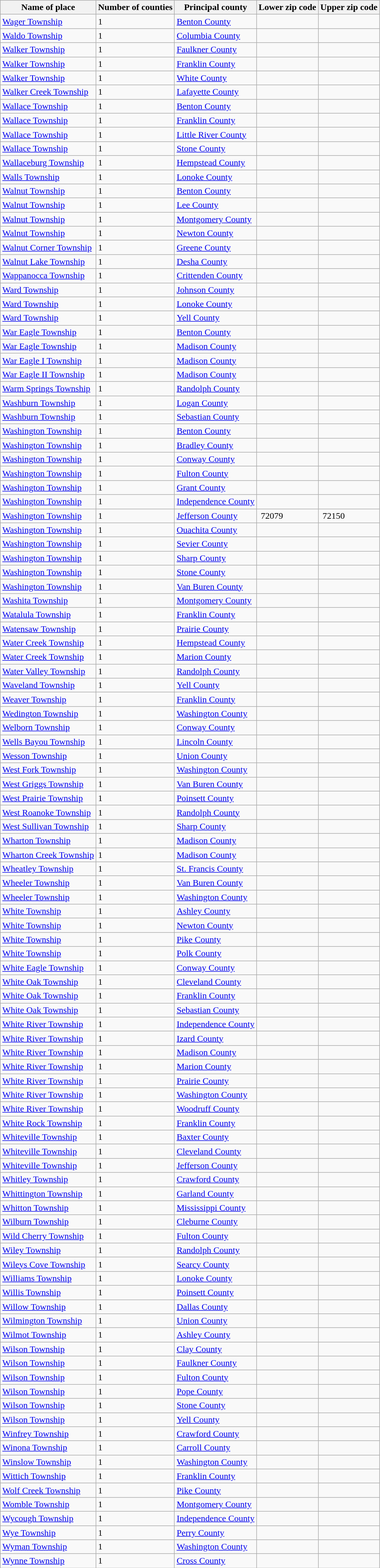<table class="wikitable">
<tr>
<th>Name of place</th>
<th>Number of counties</th>
<th>Principal county</th>
<th>Lower zip code</th>
<th>Upper zip code</th>
</tr>
<tr>
<td><a href='#'>Wager Township</a></td>
<td>1</td>
<td><a href='#'>Benton County</a></td>
<td> </td>
<td> </td>
</tr>
<tr>
<td><a href='#'>Waldo Township</a></td>
<td>1</td>
<td><a href='#'>Columbia County</a></td>
<td> </td>
<td> </td>
</tr>
<tr>
<td><a href='#'>Walker Township</a></td>
<td>1</td>
<td><a href='#'>Faulkner County</a></td>
<td> </td>
<td> </td>
</tr>
<tr>
<td><a href='#'>Walker Township</a></td>
<td>1</td>
<td><a href='#'>Franklin County</a></td>
<td> </td>
<td> </td>
</tr>
<tr>
<td><a href='#'>Walker Township</a></td>
<td>1</td>
<td><a href='#'>White County</a></td>
<td> </td>
<td> </td>
</tr>
<tr>
<td><a href='#'>Walker Creek Township</a></td>
<td>1</td>
<td><a href='#'>Lafayette County</a></td>
<td> </td>
<td> </td>
</tr>
<tr>
<td><a href='#'>Wallace Township</a></td>
<td>1</td>
<td><a href='#'>Benton County</a></td>
<td> </td>
<td> </td>
</tr>
<tr>
<td><a href='#'>Wallace Township</a></td>
<td>1</td>
<td><a href='#'>Franklin County</a></td>
<td> </td>
<td> </td>
</tr>
<tr>
<td><a href='#'>Wallace Township</a></td>
<td>1</td>
<td><a href='#'>Little River County</a></td>
<td> </td>
<td> </td>
</tr>
<tr>
<td><a href='#'>Wallace Township</a></td>
<td>1</td>
<td><a href='#'>Stone County</a></td>
<td> </td>
<td> </td>
</tr>
<tr>
<td><a href='#'>Wallaceburg Township</a></td>
<td>1</td>
<td><a href='#'>Hempstead County</a></td>
<td> </td>
<td> </td>
</tr>
<tr>
<td><a href='#'>Walls Township</a></td>
<td>1</td>
<td><a href='#'>Lonoke County</a></td>
<td> </td>
<td> </td>
</tr>
<tr>
<td><a href='#'>Walnut Township</a></td>
<td>1</td>
<td><a href='#'>Benton County</a></td>
<td> </td>
<td> </td>
</tr>
<tr>
<td><a href='#'>Walnut Township</a></td>
<td>1</td>
<td><a href='#'>Lee County</a></td>
<td> </td>
<td> </td>
</tr>
<tr>
<td><a href='#'>Walnut Township</a></td>
<td>1</td>
<td><a href='#'>Montgomery County</a></td>
<td> </td>
<td> </td>
</tr>
<tr>
<td><a href='#'>Walnut Township</a></td>
<td>1</td>
<td><a href='#'>Newton County</a></td>
<td> </td>
<td> </td>
</tr>
<tr>
<td><a href='#'>Walnut Corner Township</a></td>
<td>1</td>
<td><a href='#'>Greene County</a></td>
<td> </td>
<td> </td>
</tr>
<tr>
<td><a href='#'>Walnut Lake Township</a></td>
<td>1</td>
<td><a href='#'>Desha County</a></td>
<td> </td>
<td> </td>
</tr>
<tr>
<td><a href='#'>Wappanocca Township</a></td>
<td>1</td>
<td><a href='#'>Crittenden County</a></td>
<td> </td>
<td> </td>
</tr>
<tr>
<td><a href='#'>Ward Township</a></td>
<td>1</td>
<td><a href='#'>Johnson County</a></td>
<td> </td>
<td> </td>
</tr>
<tr>
<td><a href='#'>Ward Township</a></td>
<td>1</td>
<td><a href='#'>Lonoke County</a></td>
<td> </td>
<td> </td>
</tr>
<tr>
<td><a href='#'>Ward Township</a></td>
<td>1</td>
<td><a href='#'>Yell County</a></td>
<td> </td>
<td> </td>
</tr>
<tr>
<td><a href='#'>War Eagle Township</a></td>
<td>1</td>
<td><a href='#'>Benton County</a></td>
<td> </td>
<td> </td>
</tr>
<tr>
<td><a href='#'>War Eagle Township</a></td>
<td>1</td>
<td><a href='#'>Madison County</a></td>
<td> </td>
<td> </td>
</tr>
<tr>
<td><a href='#'>War Eagle I Township</a></td>
<td>1</td>
<td><a href='#'>Madison County</a></td>
<td> </td>
<td> </td>
</tr>
<tr>
<td><a href='#'>War Eagle II Township</a></td>
<td>1</td>
<td><a href='#'>Madison County</a></td>
<td> </td>
<td> </td>
</tr>
<tr>
<td><a href='#'>Warm Springs Township</a></td>
<td>1</td>
<td><a href='#'>Randolph County</a></td>
<td> </td>
<td> </td>
</tr>
<tr>
<td><a href='#'>Washburn Township</a></td>
<td>1</td>
<td><a href='#'>Logan County</a></td>
<td> </td>
<td> </td>
</tr>
<tr>
<td><a href='#'>Washburn Township</a></td>
<td>1</td>
<td><a href='#'>Sebastian County</a></td>
<td> </td>
<td> </td>
</tr>
<tr>
<td><a href='#'>Washington Township</a></td>
<td>1</td>
<td><a href='#'>Benton County</a></td>
<td> </td>
<td> </td>
</tr>
<tr>
<td><a href='#'>Washington Township</a></td>
<td>1</td>
<td><a href='#'>Bradley County</a></td>
<td> </td>
<td> </td>
</tr>
<tr>
<td><a href='#'>Washington Township</a></td>
<td>1</td>
<td><a href='#'>Conway County</a></td>
<td> </td>
<td> </td>
</tr>
<tr>
<td><a href='#'>Washington Township</a></td>
<td>1</td>
<td><a href='#'>Fulton County</a></td>
<td> </td>
<td> </td>
</tr>
<tr>
<td><a href='#'>Washington Township</a></td>
<td>1</td>
<td><a href='#'>Grant County</a></td>
<td> </td>
<td> </td>
</tr>
<tr>
<td><a href='#'>Washington Township</a></td>
<td>1</td>
<td><a href='#'>Independence County</a></td>
<td> </td>
<td> </td>
</tr>
<tr>
<td><a href='#'>Washington Township</a></td>
<td>1</td>
<td><a href='#'>Jefferson County</a></td>
<td> 72079</td>
<td> 72150</td>
</tr>
<tr>
<td><a href='#'>Washington Township</a></td>
<td>1</td>
<td><a href='#'>Ouachita County</a></td>
<td> </td>
<td> </td>
</tr>
<tr>
<td><a href='#'>Washington Township</a></td>
<td>1</td>
<td><a href='#'>Sevier County</a></td>
<td> </td>
<td> </td>
</tr>
<tr>
<td><a href='#'>Washington Township</a></td>
<td>1</td>
<td><a href='#'>Sharp County</a></td>
<td> </td>
<td> </td>
</tr>
<tr>
<td><a href='#'>Washington Township</a></td>
<td>1</td>
<td><a href='#'>Stone County</a></td>
<td> </td>
<td> </td>
</tr>
<tr>
<td><a href='#'>Washington Township</a></td>
<td>1</td>
<td><a href='#'>Van Buren County</a></td>
<td> </td>
<td> </td>
</tr>
<tr>
<td><a href='#'>Washita Township</a></td>
<td>1</td>
<td><a href='#'>Montgomery County</a></td>
<td> </td>
<td> </td>
</tr>
<tr>
<td><a href='#'>Watalula Township</a></td>
<td>1</td>
<td><a href='#'>Franklin County</a></td>
<td> </td>
<td> </td>
</tr>
<tr>
<td><a href='#'>Watensaw Township</a></td>
<td>1</td>
<td><a href='#'>Prairie County</a></td>
<td> </td>
<td> </td>
</tr>
<tr>
<td><a href='#'>Water Creek Township</a></td>
<td>1</td>
<td><a href='#'>Hempstead County</a></td>
<td> </td>
<td> </td>
</tr>
<tr>
<td><a href='#'>Water Creek Township</a></td>
<td>1</td>
<td><a href='#'>Marion County</a></td>
<td> </td>
<td> </td>
</tr>
<tr>
<td><a href='#'>Water Valley Township</a></td>
<td>1</td>
<td><a href='#'>Randolph County</a></td>
<td> </td>
<td> </td>
</tr>
<tr>
<td><a href='#'>Waveland Township</a></td>
<td>1</td>
<td><a href='#'>Yell County</a></td>
<td> </td>
<td> </td>
</tr>
<tr>
<td><a href='#'>Weaver Township</a></td>
<td>1</td>
<td><a href='#'>Franklin County</a></td>
<td> </td>
<td> </td>
</tr>
<tr>
<td><a href='#'>Wedington Township</a></td>
<td>1</td>
<td><a href='#'>Washington County</a></td>
<td> </td>
<td> </td>
</tr>
<tr>
<td><a href='#'>Welborn Township</a></td>
<td>1</td>
<td><a href='#'>Conway County</a></td>
<td> </td>
<td> </td>
</tr>
<tr>
<td><a href='#'>Wells Bayou Township</a></td>
<td>1</td>
<td><a href='#'>Lincoln County</a></td>
<td> </td>
<td> </td>
</tr>
<tr>
<td><a href='#'>Wesson Township</a></td>
<td>1</td>
<td><a href='#'>Union County</a></td>
<td> </td>
<td> </td>
</tr>
<tr>
<td><a href='#'>West Fork Township</a></td>
<td>1</td>
<td><a href='#'>Washington County</a></td>
<td> </td>
<td> </td>
</tr>
<tr>
<td><a href='#'>West Griggs Township</a></td>
<td>1</td>
<td><a href='#'>Van Buren County</a></td>
<td> </td>
<td> </td>
</tr>
<tr>
<td><a href='#'>West Prairie Township</a></td>
<td>1</td>
<td><a href='#'>Poinsett County</a></td>
<td> </td>
<td> </td>
</tr>
<tr>
<td><a href='#'>West Roanoke Township</a></td>
<td>1</td>
<td><a href='#'>Randolph County</a></td>
<td> </td>
<td> </td>
</tr>
<tr>
<td><a href='#'>West Sullivan Township</a></td>
<td>1</td>
<td><a href='#'>Sharp County</a></td>
<td> </td>
<td> </td>
</tr>
<tr>
<td><a href='#'>Wharton Township</a></td>
<td>1</td>
<td><a href='#'>Madison County</a></td>
<td> </td>
<td> </td>
</tr>
<tr>
<td><a href='#'>Wharton Creek Township</a></td>
<td>1</td>
<td><a href='#'>Madison County</a></td>
<td> </td>
<td> </td>
</tr>
<tr>
<td><a href='#'>Wheatley Township</a></td>
<td>1</td>
<td><a href='#'>St. Francis County</a></td>
<td> </td>
<td> </td>
</tr>
<tr>
<td><a href='#'>Wheeler Township</a></td>
<td>1</td>
<td><a href='#'>Van Buren County</a></td>
<td> </td>
<td> </td>
</tr>
<tr>
<td><a href='#'>Wheeler Township</a></td>
<td>1</td>
<td><a href='#'>Washington County</a></td>
<td> </td>
<td> </td>
</tr>
<tr>
<td><a href='#'>White Township</a></td>
<td>1</td>
<td><a href='#'>Ashley County</a></td>
<td> </td>
<td> </td>
</tr>
<tr>
<td><a href='#'>White Township</a></td>
<td>1</td>
<td><a href='#'>Newton County</a></td>
<td> </td>
<td> </td>
</tr>
<tr>
<td><a href='#'>White Township</a></td>
<td>1</td>
<td><a href='#'>Pike County</a></td>
<td> </td>
<td> </td>
</tr>
<tr>
<td><a href='#'>White Township</a></td>
<td>1</td>
<td><a href='#'>Polk County</a></td>
<td> </td>
<td> </td>
</tr>
<tr>
<td><a href='#'>White Eagle Township</a></td>
<td>1</td>
<td><a href='#'>Conway County</a></td>
<td> </td>
<td> </td>
</tr>
<tr>
<td><a href='#'>White Oak Township</a></td>
<td>1</td>
<td><a href='#'>Cleveland County</a></td>
<td> </td>
<td> </td>
</tr>
<tr>
<td><a href='#'>White Oak Township</a></td>
<td>1</td>
<td><a href='#'>Franklin County</a></td>
<td> </td>
<td> </td>
</tr>
<tr>
<td><a href='#'>White Oak Township</a></td>
<td>1</td>
<td><a href='#'>Sebastian County</a></td>
<td> </td>
<td> </td>
</tr>
<tr>
<td><a href='#'>White River Township</a></td>
<td>1</td>
<td><a href='#'>Independence County</a></td>
<td> </td>
<td> </td>
</tr>
<tr>
<td><a href='#'>White River Township</a></td>
<td>1</td>
<td><a href='#'>Izard County</a></td>
<td> </td>
<td> </td>
</tr>
<tr>
<td><a href='#'>White River Township</a></td>
<td>1</td>
<td><a href='#'>Madison County</a></td>
<td> </td>
<td> </td>
</tr>
<tr>
<td><a href='#'>White River Township</a></td>
<td>1</td>
<td><a href='#'>Marion County</a></td>
<td> </td>
<td> </td>
</tr>
<tr>
<td><a href='#'>White River Township</a></td>
<td>1</td>
<td><a href='#'>Prairie County</a></td>
<td> </td>
<td> </td>
</tr>
<tr>
<td><a href='#'>White River Township</a></td>
<td>1</td>
<td><a href='#'>Washington County</a></td>
<td> </td>
<td> </td>
</tr>
<tr>
<td><a href='#'>White River Township</a></td>
<td>1</td>
<td><a href='#'>Woodruff County</a></td>
<td> </td>
<td> </td>
</tr>
<tr>
<td><a href='#'>White Rock Township</a></td>
<td>1</td>
<td><a href='#'>Franklin County</a></td>
<td> </td>
<td> </td>
</tr>
<tr>
<td><a href='#'>Whiteville Township</a></td>
<td>1</td>
<td><a href='#'>Baxter County</a></td>
<td> </td>
<td> </td>
</tr>
<tr>
<td><a href='#'>Whiteville Township</a></td>
<td>1</td>
<td><a href='#'>Cleveland County</a></td>
<td> </td>
<td> </td>
</tr>
<tr>
<td><a href='#'>Whiteville Township</a></td>
<td>1</td>
<td><a href='#'>Jefferson County</a></td>
<td> </td>
<td> </td>
</tr>
<tr>
<td><a href='#'>Whitley Township</a></td>
<td>1</td>
<td><a href='#'>Crawford County</a></td>
<td> </td>
<td> </td>
</tr>
<tr>
<td><a href='#'>Whittington Township</a></td>
<td>1</td>
<td><a href='#'>Garland County</a></td>
<td> </td>
<td> </td>
</tr>
<tr>
<td><a href='#'>Whitton Township</a></td>
<td>1</td>
<td><a href='#'>Mississippi County</a></td>
<td> </td>
<td> </td>
</tr>
<tr>
<td><a href='#'>Wilburn Township</a></td>
<td>1</td>
<td><a href='#'>Cleburne County</a></td>
<td> </td>
<td> </td>
</tr>
<tr>
<td><a href='#'>Wild Cherry Township</a></td>
<td>1</td>
<td><a href='#'>Fulton County</a></td>
<td> </td>
<td> </td>
</tr>
<tr>
<td><a href='#'>Wiley Township</a></td>
<td>1</td>
<td><a href='#'>Randolph County</a></td>
<td> </td>
<td> </td>
</tr>
<tr>
<td><a href='#'>Wileys Cove Township</a></td>
<td>1</td>
<td><a href='#'>Searcy County</a></td>
<td> </td>
<td> </td>
</tr>
<tr>
<td><a href='#'>Williams Township</a></td>
<td>1</td>
<td><a href='#'>Lonoke County</a></td>
<td> </td>
<td> </td>
</tr>
<tr>
<td><a href='#'>Willis Township</a></td>
<td>1</td>
<td><a href='#'>Poinsett County</a></td>
<td> </td>
<td> </td>
</tr>
<tr>
<td><a href='#'>Willow Township</a></td>
<td>1</td>
<td><a href='#'>Dallas County</a></td>
<td> </td>
<td> </td>
</tr>
<tr>
<td><a href='#'>Wilmington Township</a></td>
<td>1</td>
<td><a href='#'>Union County</a></td>
<td> </td>
<td> </td>
</tr>
<tr>
<td><a href='#'>Wilmot Township</a></td>
<td>1</td>
<td><a href='#'>Ashley County</a></td>
<td> </td>
<td> </td>
</tr>
<tr>
<td><a href='#'>Wilson Township</a></td>
<td>1</td>
<td><a href='#'>Clay County</a></td>
<td> </td>
<td> </td>
</tr>
<tr>
<td><a href='#'>Wilson Township</a></td>
<td>1</td>
<td><a href='#'>Faulkner County</a></td>
<td> </td>
<td> </td>
</tr>
<tr>
<td><a href='#'>Wilson Township</a></td>
<td>1</td>
<td><a href='#'>Fulton County</a></td>
<td> </td>
<td> </td>
</tr>
<tr>
<td><a href='#'>Wilson Township</a></td>
<td>1</td>
<td><a href='#'>Pope County</a></td>
<td> </td>
<td> </td>
</tr>
<tr>
<td><a href='#'>Wilson Township</a></td>
<td>1</td>
<td><a href='#'>Stone County</a></td>
<td> </td>
<td> </td>
</tr>
<tr>
<td><a href='#'>Wilson Township</a></td>
<td>1</td>
<td><a href='#'>Yell County</a></td>
<td> </td>
<td> </td>
</tr>
<tr>
<td><a href='#'>Winfrey Township</a></td>
<td>1</td>
<td><a href='#'>Crawford County</a></td>
<td> </td>
<td> </td>
</tr>
<tr>
<td><a href='#'>Winona Township</a></td>
<td>1</td>
<td><a href='#'>Carroll County</a></td>
<td> </td>
<td> </td>
</tr>
<tr>
<td><a href='#'>Winslow Township</a></td>
<td>1</td>
<td><a href='#'>Washington County</a></td>
<td> </td>
<td> </td>
</tr>
<tr>
<td><a href='#'>Wittich Township</a></td>
<td>1</td>
<td><a href='#'>Franklin County</a></td>
<td> </td>
<td> </td>
</tr>
<tr>
<td><a href='#'>Wolf Creek Township</a></td>
<td>1</td>
<td><a href='#'>Pike County</a></td>
<td> </td>
<td> </td>
</tr>
<tr>
<td><a href='#'>Womble Township</a></td>
<td>1</td>
<td><a href='#'>Montgomery County</a></td>
<td> </td>
<td> </td>
</tr>
<tr>
<td><a href='#'>Wycough Township</a></td>
<td>1</td>
<td><a href='#'>Independence County</a></td>
<td> </td>
<td> </td>
</tr>
<tr>
<td><a href='#'>Wye Township</a></td>
<td>1</td>
<td><a href='#'>Perry County</a></td>
<td> </td>
<td> </td>
</tr>
<tr>
<td><a href='#'>Wyman Township</a></td>
<td>1</td>
<td><a href='#'>Washington County</a></td>
<td> </td>
<td> </td>
</tr>
<tr>
<td><a href='#'>Wynne Township</a></td>
<td>1</td>
<td><a href='#'>Cross County</a></td>
<td> </td>
<td> </td>
</tr>
</table>
